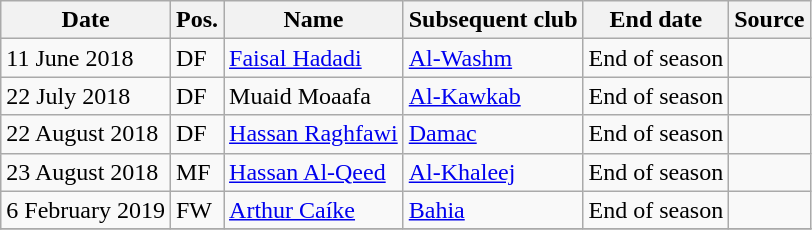<table class="wikitable" style="text-align:left">
<tr>
<th>Date</th>
<th>Pos.</th>
<th>Name</th>
<th>Subsequent club</th>
<th>End date</th>
<th>Source</th>
</tr>
<tr>
<td>11 June 2018</td>
<td>DF</td>
<td> <a href='#'>Faisal Hadadi</a></td>
<td> <a href='#'>Al-Washm</a></td>
<td>End of season</td>
<td></td>
</tr>
<tr>
<td>22 July 2018</td>
<td>DF</td>
<td> Muaid Moaafa</td>
<td> <a href='#'>Al-Kawkab</a></td>
<td>End of season</td>
<td></td>
</tr>
<tr>
<td>22 August 2018</td>
<td>DF</td>
<td> <a href='#'>Hassan Raghfawi</a></td>
<td> <a href='#'>Damac</a></td>
<td>End of season</td>
<td></td>
</tr>
<tr>
<td>23 August 2018</td>
<td>MF</td>
<td> <a href='#'>Hassan Al-Qeed</a></td>
<td> <a href='#'>Al-Khaleej</a></td>
<td>End of season</td>
<td></td>
</tr>
<tr>
<td>6 February 2019</td>
<td>FW</td>
<td> <a href='#'>Arthur Caíke</a></td>
<td> <a href='#'>Bahia</a></td>
<td>End of season</td>
<td></td>
</tr>
<tr>
</tr>
</table>
